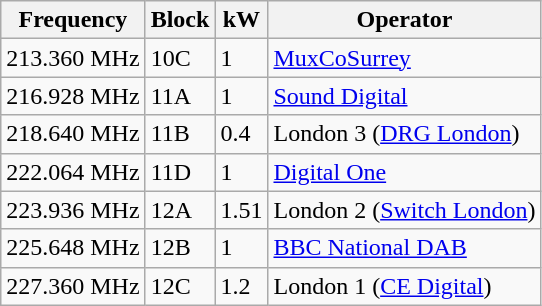<table class="wikitable sortable">
<tr>
<th>Frequency</th>
<th>Block</th>
<th>kW</th>
<th>Operator</th>
</tr>
<tr>
<td>213.360 MHz</td>
<td>10C</td>
<td>1</td>
<td><a href='#'>MuxCoSurrey</a></td>
</tr>
<tr>
<td>216.928 MHz</td>
<td>11A</td>
<td>1</td>
<td><a href='#'>Sound Digital</a></td>
</tr>
<tr>
<td>218.640 MHz</td>
<td>11B</td>
<td>0.4</td>
<td>London 3 (<a href='#'>DRG London</a>)</td>
</tr>
<tr>
<td>222.064 MHz</td>
<td>11D</td>
<td>1</td>
<td><a href='#'>Digital One</a></td>
</tr>
<tr>
<td>223.936 MHz</td>
<td>12A</td>
<td>1.51</td>
<td>London 2 (<a href='#'>Switch London</a>)</td>
</tr>
<tr>
<td>225.648 MHz</td>
<td>12B</td>
<td>1</td>
<td><a href='#'>BBC National DAB</a></td>
</tr>
<tr>
<td>227.360 MHz</td>
<td>12C</td>
<td>1.2</td>
<td>London 1 (<a href='#'>CE Digital</a>)</td>
</tr>
</table>
